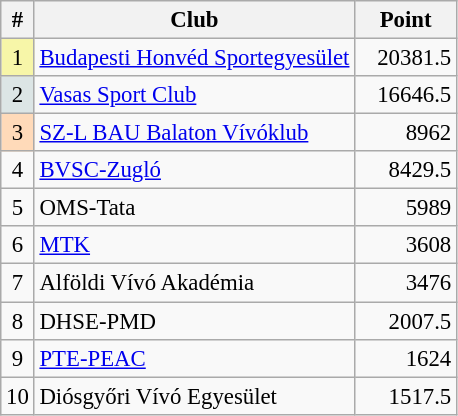<table class="wikitable" style="text-align:center; font-size:95%;">
<tr>
<th>#</th>
<th>Club</th>
<th style="width:4em; font-weight:bold;">Point</th>
</tr>
<tr align="center">
<td style="background:#F7F6A8;">1</td>
<td align="left"><a href='#'>Budapesti Honvéd Sportegyesület</a></td>
<td align="right">20381.5</td>
</tr>
<tr align="center">
<td style="background:#DCE5E5;">2</td>
<td align="left"><a href='#'>Vasas Sport Club</a></td>
<td align="right">16646.5</td>
</tr>
<tr align="center">
<td style="background:#FFDAB9;">3</td>
<td align="left"><a href='#'>SZ-L BAU Balaton Vívóklub</a></td>
<td align="right">8962</td>
</tr>
<tr align="center">
<td>4</td>
<td align="left"><a href='#'>BVSC-Zugló</a></td>
<td align="right">8429.5</td>
</tr>
<tr align="center">
<td>5</td>
<td align="left">OMS-Tata</td>
<td align="right">5989</td>
</tr>
<tr align="center">
<td>6</td>
<td align="left"><a href='#'>MTK</a></td>
<td align="right">3608</td>
</tr>
<tr align="center">
<td>7</td>
<td align="left">Alföldi Vívó Akadémia</td>
<td align="right">3476</td>
</tr>
<tr align="center">
<td>8</td>
<td align="left">DHSE-PMD</td>
<td align="right">2007.5</td>
</tr>
<tr align="center">
<td>9</td>
<td align="left"><a href='#'>PTE-PEAC</a></td>
<td align="right">1624</td>
</tr>
<tr align="center">
<td>10</td>
<td align="left">Diósgyőri Vívó Egyesület</td>
<td align="right">1517.5</td>
</tr>
</table>
